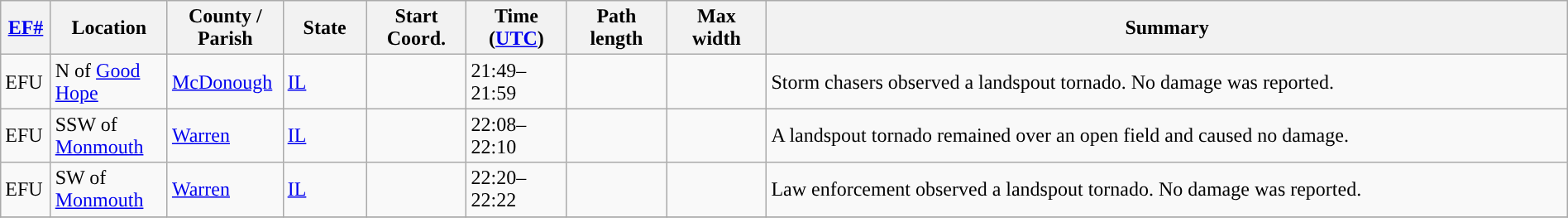<table class="wikitable sortable" style="width:100%;">
<tr>
<th scope="col"  style="width:3%; text-align:center;"><a href='#'>EF#</a></th>
<th scope="col"  style="width:7%; text-align:center;" class="unsortable">Location</th>
<th scope="col"  style="width:6%; text-align:center;" class="unsortable">County / Parish</th>
<th scope="col"  style="width:5%; text-align:center;">State</th>
<th scope="col"  style="width:6%; text-align:center;">Start Coord.</th>
<th scope="col"  style="width:6%; text-align:center;">Time (<a href='#'>UTC</a>)</th>
<th scope="col"  style="width:6%; text-align:center;">Path length</th>
<th scope="col"  style="width:6%; text-align:center;">Max width</th>
<th scope="col" class="unsortable" style="width:48%; text-align:center;">Summary</th>
</tr>
<tr>
<td>EFU</td>
<td>N of <a href='#'>Good Hope</a></td>
<td><a href='#'>McDonough</a></td>
<td><a href='#'>IL</a></td>
<td></td>
<td>21:49–21:59</td>
<td></td>
<td></td>
<td>Storm chasers observed a landspout tornado. No damage was reported.</td>
</tr>
<tr>
<td>EFU</td>
<td>SSW of <a href='#'>Monmouth</a></td>
<td><a href='#'>Warren</a></td>
<td><a href='#'>IL</a></td>
<td></td>
<td>22:08–22:10</td>
<td></td>
<td></td>
<td>A landspout tornado remained over an open field and caused no damage.</td>
</tr>
<tr>
<td>EFU</td>
<td>SW of <a href='#'>Monmouth</a></td>
<td><a href='#'>Warren</a></td>
<td><a href='#'>IL</a></td>
<td></td>
<td>22:20–22:22</td>
<td></td>
<td></td>
<td>Law enforcement observed a landspout tornado. No damage was reported.</td>
</tr>
<tr>
</tr>
</table>
